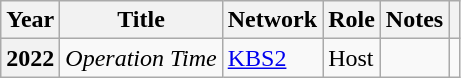<table class="wikitable sortable plainrowheaders">
<tr>
<th scope="col">Year</th>
<th scope="col">Title</th>
<th scope="col">Network</th>
<th scope="col">Role</th>
<th scope="col">Notes</th>
<th scope="col" class="unsortable"></th>
</tr>
<tr>
<th scope="row" rowspan=1>2022</th>
<td><em>Operation Time</em></td>
<td><a href='#'>KBS2</a></td>
<td>Host</td>
<td></td>
<td></td>
</tr>
</table>
